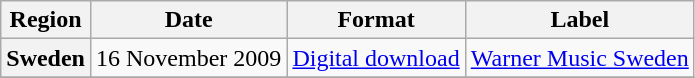<table class="wikitable plainrowheaders">
<tr>
<th scope="col">Region</th>
<th scope="col">Date</th>
<th scope="col">Format</th>
<th scope="col">Label</th>
</tr>
<tr>
<th scope="row">Sweden</th>
<td>16 November 2009</td>
<td><a href='#'>Digital download</a></td>
<td><a href='#'>Warner Music Sweden</a></td>
</tr>
<tr>
</tr>
</table>
